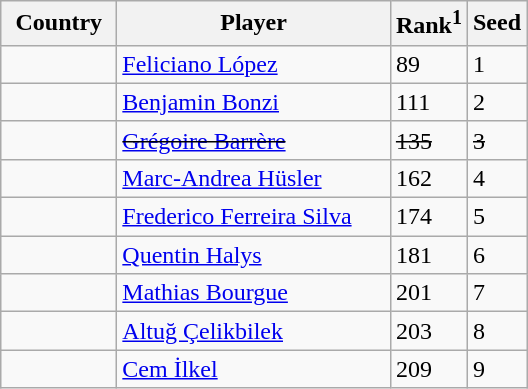<table class="sortable wikitable">
<tr>
<th width="70">Country</th>
<th width="175">Player</th>
<th>Rank<sup>1</sup></th>
<th>Seed</th>
</tr>
<tr>
<td></td>
<td><a href='#'>Feliciano López</a></td>
<td>89</td>
<td>1</td>
</tr>
<tr>
<td></td>
<td><a href='#'>Benjamin Bonzi</a></td>
<td>111</td>
<td>2</td>
</tr>
<tr>
<td><s></s></td>
<td><s><a href='#'>Grégoire Barrère</a></s></td>
<td><s>135</s></td>
<td><s>3</s></td>
</tr>
<tr>
<td></td>
<td><a href='#'>Marc-Andrea Hüsler</a></td>
<td>162</td>
<td>4</td>
</tr>
<tr>
<td></td>
<td><a href='#'>Frederico Ferreira Silva</a></td>
<td>174</td>
<td>5</td>
</tr>
<tr>
<td></td>
<td><a href='#'>Quentin Halys</a></td>
<td>181</td>
<td>6</td>
</tr>
<tr>
<td></td>
<td><a href='#'>Mathias Bourgue</a></td>
<td>201</td>
<td>7</td>
</tr>
<tr>
<td></td>
<td><a href='#'>Altuğ Çelikbilek</a></td>
<td>203</td>
<td>8</td>
</tr>
<tr>
<td></td>
<td><a href='#'>Cem İlkel</a></td>
<td>209</td>
<td>9</td>
</tr>
</table>
